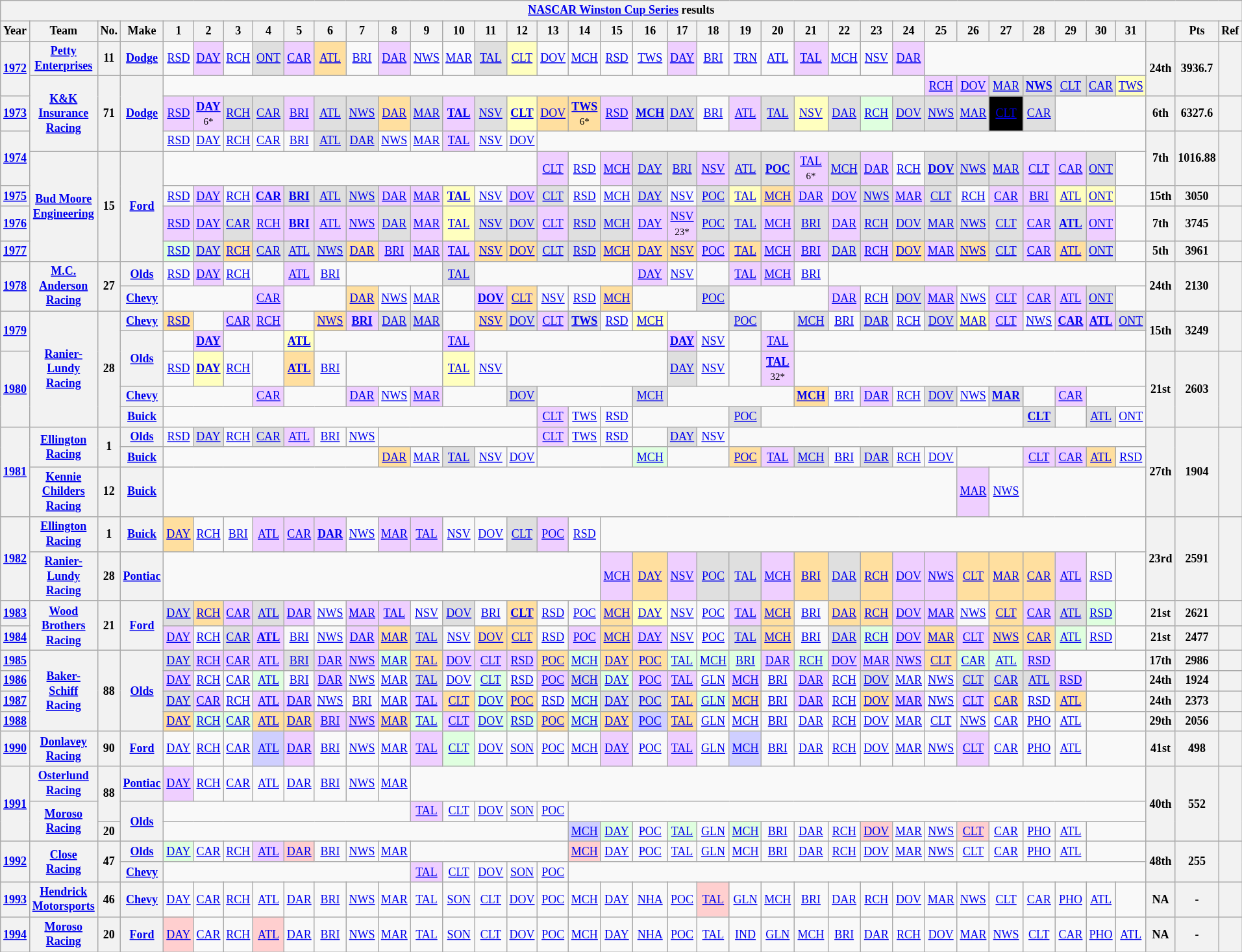<table class="wikitable" style="text-align:center; font-size:75%">
<tr>
<th colspan=45><a href='#'>NASCAR Winston Cup Series</a> results</th>
</tr>
<tr>
<th>Year</th>
<th>Team</th>
<th>No.</th>
<th>Make</th>
<th>1</th>
<th>2</th>
<th>3</th>
<th>4</th>
<th>5</th>
<th>6</th>
<th>7</th>
<th>8</th>
<th>9</th>
<th>10</th>
<th>11</th>
<th>12</th>
<th>13</th>
<th>14</th>
<th>15</th>
<th>16</th>
<th>17</th>
<th>18</th>
<th>19</th>
<th>20</th>
<th>21</th>
<th>22</th>
<th>23</th>
<th>24</th>
<th>25</th>
<th>26</th>
<th>27</th>
<th>28</th>
<th>29</th>
<th>30</th>
<th>31</th>
<th></th>
<th>Pts</th>
<th>Ref</th>
</tr>
<tr>
<th rowspan=2><a href='#'>1972</a></th>
<th><a href='#'>Petty Enterprises</a></th>
<th>11</th>
<th><a href='#'>Dodge</a></th>
<td><a href='#'>RSD</a></td>
<td style="background:#EFCFFF;"><a href='#'>DAY</a><br></td>
<td><a href='#'>RCH</a></td>
<td style="background:#DFDFDF;"><a href='#'>ONT</a><br></td>
<td style="background:#EFCFFF;"><a href='#'>CAR</a><br></td>
<td style="background:#FFDF9F;"><a href='#'>ATL</a><br></td>
<td><a href='#'>BRI</a></td>
<td style="background:#EFCFFF;"><a href='#'>DAR</a><br></td>
<td><a href='#'>NWS</a></td>
<td><a href='#'>MAR</a></td>
<td style="background:#DFDFDF;"><a href='#'>TAL</a><br></td>
<td style="background:#FFFFBF;"><a href='#'>CLT</a><br></td>
<td><a href='#'>DOV</a></td>
<td><a href='#'>MCH</a></td>
<td><a href='#'>RSD</a></td>
<td><a href='#'>TWS</a></td>
<td style="background:#EFCFFF;"><a href='#'>DAY</a><br></td>
<td><a href='#'>BRI</a></td>
<td><a href='#'>TRN</a></td>
<td><a href='#'>ATL</a></td>
<td style="background:#EFCFFF;"><a href='#'>TAL</a><br></td>
<td><a href='#'>MCH</a></td>
<td><a href='#'>NSV</a></td>
<td style="background:#EFCFFF;"><a href='#'>DAR</a><br></td>
<td colspan=7></td>
<th rowspan=2>24th</th>
<th rowspan=2>3936.7</th>
<th rowspan=2></th>
</tr>
<tr>
<th rowspan=3><a href='#'>K&K Insurance Racing</a></th>
<th rowspan=3>71</th>
<th rowspan=3><a href='#'>Dodge</a></th>
<td colspan=24></td>
<td style="background:#EFCFFF;"><a href='#'>RCH</a><br></td>
<td style="background:#EFCFFF;"><a href='#'>DOV</a><br></td>
<td style="background:#DFDFDF;"><a href='#'>MAR</a><br></td>
<td style="background:#DFDFDF;"><strong><a href='#'>NWS</a></strong><br></td>
<td style="background:#DFDFDF;"><a href='#'>CLT</a><br></td>
<td style="background:#DFDFDF;"><a href='#'>CAR</a><br></td>
<td style="background:#FFFFBF;"><a href='#'>TWS</a><br></td>
</tr>
<tr>
<th><a href='#'>1973</a></th>
<td style="background:#EFCFFF;"><a href='#'>RSD</a><br></td>
<td style="background:#EFCFFF;"><strong><a href='#'>DAY</a></strong><br><small>6*</small></td>
<td style="background:#DFDFDF;"><a href='#'>RCH</a><br></td>
<td style="background:#DFDFDF;"><a href='#'>CAR</a><br></td>
<td style="background:#EFCFFF;"><a href='#'>BRI</a><br></td>
<td style="background:#DFDFDF;"><a href='#'>ATL</a><br></td>
<td style="background:#DFDFDF;"><a href='#'>NWS</a><br></td>
<td style="background:#FFDF9F;"><a href='#'>DAR</a><br></td>
<td style="background:#DFDFDF;"><a href='#'>MAR</a><br></td>
<td style="background:#EFCFFF;"><strong><a href='#'>TAL</a></strong><br></td>
<td style="background:#DFDFDF;"><a href='#'>NSV</a><br></td>
<td style="background:#FFFFBF;"><strong><a href='#'>CLT</a></strong><br></td>
<td style="background:#FFDF9F;"><a href='#'>DOV</a><br></td>
<td style="background:#FFDF9F;"><strong><a href='#'>TWS</a></strong><br><small>6*</small></td>
<td style="background:#EFCFFF;"><a href='#'>RSD</a><br></td>
<td style="background:#DFDFDF;"><strong><a href='#'>MCH</a></strong><br></td>
<td style="background:#DFDFDF;"><a href='#'>DAY</a><br></td>
<td><a href='#'>BRI</a></td>
<td style="background:#EFCFFF;"><a href='#'>ATL</a><br></td>
<td style="background:#DFDFDF;"><a href='#'>TAL</a><br></td>
<td style="background:#FFFFBF;"><a href='#'>NSV</a><br></td>
<td style="background:#DFDFDF;"><a href='#'>DAR</a><br></td>
<td style="background:#DFFFDF;"><a href='#'>RCH</a><br></td>
<td style="background:#DFDFDF;"><a href='#'>DOV</a><br></td>
<td style="background:#DFDFDF;"><a href='#'>NWS</a><br></td>
<td style="background:#DFDFDF;"><a href='#'>MAR</a><br></td>
<td style="background:#000000; color:white"><a href='#'><span>CLT</span></a><br></td>
<td style="background:#DFDFDF;"><a href='#'>CAR</a><br></td>
<td colspan=3></td>
<th>6th</th>
<th>6327.6</th>
<th></th>
</tr>
<tr>
<th rowspan=2><a href='#'>1974</a></th>
<td><a href='#'>RSD</a></td>
<td><a href='#'>DAY</a></td>
<td><a href='#'>RCH</a></td>
<td><a href='#'>CAR</a></td>
<td><a href='#'>BRI</a></td>
<td style="background:#DFDFDF;"><a href='#'>ATL</a><br></td>
<td style="background:#DFDFDF;"><a href='#'>DAR</a><br></td>
<td><a href='#'>NWS</a></td>
<td><a href='#'>MAR</a></td>
<td style="background:#EFCFFF;"><a href='#'>TAL</a><br></td>
<td><a href='#'>NSV</a></td>
<td><a href='#'>DOV</a></td>
<td colspan=19></td>
<th rowspan=2>7th</th>
<th rowspan=2>1016.88</th>
<th rowspan=2></th>
</tr>
<tr>
<th rowspan=4><a href='#'>Bud Moore Engineering</a></th>
<th rowspan=4>15</th>
<th rowspan=4><a href='#'>Ford</a></th>
<td colspan=12></td>
<td style="background:#EFCFFF;"><a href='#'>CLT</a><br></td>
<td><a href='#'>RSD</a></td>
<td style="background:#EFCFFF;"><a href='#'>MCH</a><br></td>
<td style="background:#DFDFDF;"><a href='#'>DAY</a><br></td>
<td style="background:#DFDFDF;"><a href='#'>BRI</a><br></td>
<td style="background:#EFCFFF;"><a href='#'>NSV</a><br></td>
<td style="background:#DFDFDF;"><a href='#'>ATL</a><br></td>
<td style="background:#DFDFDF;"><strong><a href='#'>POC</a></strong><br></td>
<td style="background:#EFCFFF;"><a href='#'>TAL</a><br><small>6*</small></td>
<td style="background:#DFDFDF;"><a href='#'>MCH</a><br></td>
<td style="background:#EFCFFF;"><a href='#'>DAR</a><br></td>
<td><a href='#'>RCH</a></td>
<td style="background:#DFDFDF;"><strong><a href='#'>DOV</a></strong><br></td>
<td style="background:#DFDFDF;"><a href='#'>NWS</a><br></td>
<td style="background:#DFDFDF;"><a href='#'>MAR</a><br></td>
<td style="background:#EFCFFF;"><a href='#'>CLT</a><br></td>
<td style="background:#EFCFFF;"><a href='#'>CAR</a><br></td>
<td style="background:#DFDFDF;"><a href='#'>ONT</a><br></td>
<td></td>
</tr>
<tr>
<th><a href='#'>1975</a></th>
<td><a href='#'>RSD</a></td>
<td style="background:#EFCFFF;"><a href='#'>DAY</a><br></td>
<td><a href='#'>RCH</a></td>
<td style="background:#EFCFFF;"><strong><a href='#'>CAR</a></strong><br></td>
<td style="background:#DFDFDF;"><strong><a href='#'>BRI</a></strong><br></td>
<td style="background:#DFDFDF;"><a href='#'>ATL</a><br></td>
<td style="background:#DFDFDF;"><a href='#'>NWS</a><br></td>
<td style="background:#EFCFFF;"><a href='#'>DAR</a><br></td>
<td style="background:#EFCFFF;"><a href='#'>MAR</a><br></td>
<td style="background:#FFFFBF;"><strong><a href='#'>TAL</a></strong><br></td>
<td><a href='#'>NSV</a></td>
<td style="background:#EFCFFF;"><a href='#'>DOV</a><br></td>
<td style="background:#DFDFDF;"><a href='#'>CLT</a><br></td>
<td><a href='#'>RSD</a></td>
<td><a href='#'>MCH</a></td>
<td style="background:#DFDFDF;"><a href='#'>DAY</a><br></td>
<td><a href='#'>NSV</a></td>
<td style="background:#DFDFDF;"><a href='#'>POC</a><br></td>
<td style="background:#FFFFBF;"><a href='#'>TAL</a><br></td>
<td style="background:#FFDF9F;"><a href='#'>MCH</a><br></td>
<td style="background:#EFCFFF;"><a href='#'>DAR</a><br></td>
<td style="background:#EFCFFF;"><a href='#'>DOV</a><br></td>
<td style="background:#DFDFDF;"><a href='#'>NWS</a><br></td>
<td style="background:#EFCFFF;"><a href='#'>MAR</a><br></td>
<td style="background:#DFDFDF;"><a href='#'>CLT</a><br></td>
<td><a href='#'>RCH</a></td>
<td style="background:#EFCFFF;"><a href='#'>CAR</a><br></td>
<td style="background:#EFCFFF;"><a href='#'>BRI</a><br></td>
<td style="background:#FFFFBF;"><a href='#'>ATL</a><br></td>
<td style="background:#FFFFBF;"><a href='#'>ONT</a><br></td>
<td></td>
<th>15th</th>
<th>3050</th>
<th></th>
</tr>
<tr>
<th><a href='#'>1976</a></th>
<td style="background:#EFCFFF;"><a href='#'>RSD</a><br></td>
<td style="background:#EFCFFF;"><a href='#'>DAY</a><br></td>
<td style="background:#DFDFDF;"><a href='#'>CAR</a><br></td>
<td style="background:#EFCFFF;"><a href='#'>RCH</a><br></td>
<td style="background:#EFCFFF;"><strong><a href='#'>BRI</a></strong><br></td>
<td style="background:#EFCFFF;"><a href='#'>ATL</a><br></td>
<td style="background:#EFCFFF;"><a href='#'>NWS</a><br></td>
<td style="background:#DFDFDF;"><a href='#'>DAR</a><br></td>
<td style="background:#EFCFFF;"><a href='#'>MAR</a><br></td>
<td style="background:#FFFFBF;"><a href='#'>TAL</a><br></td>
<td style="background:#DFDFDF;"><a href='#'>NSV</a><br></td>
<td style="background:#DFDFDF;"><a href='#'>DOV</a><br></td>
<td style="background:#EFCFFF;"><a href='#'>CLT</a><br></td>
<td style="background:#DFDFDF;"><a href='#'>RSD</a><br></td>
<td style="background:#DFDFDF;"><a href='#'>MCH</a><br></td>
<td style="background:#EFCFFF;"><a href='#'>DAY</a><br></td>
<td style="background:#EFCFFF;"><a href='#'>NSV</a><br><small>23*</small></td>
<td style="background:#DFDFDF;"><a href='#'>POC</a><br></td>
<td style="background:#DFDFDF;"><a href='#'>TAL</a><br></td>
<td style="background:#EFCFFF;"><a href='#'>MCH</a><br></td>
<td style="background:#DFDFDF;"><a href='#'>BRI</a><br></td>
<td style="background:#EFCFFF;"><a href='#'>DAR</a><br></td>
<td style="background:#DFDFDF;"><a href='#'>RCH</a><br></td>
<td style="background:#DFDFDF;"><a href='#'>DOV</a><br></td>
<td style="background:#DFDFDF;"><a href='#'>MAR</a><br></td>
<td style="background:#DFDFDF;"><a href='#'>NWS</a><br></td>
<td style="background:#DFDFDF;"><a href='#'>CLT</a><br></td>
<td style="background:#EFCFFF;"><a href='#'>CAR</a><br></td>
<td style="background:#DFDFDF;"><strong><a href='#'>ATL</a></strong><br></td>
<td style="background:#EFCFFF;"><a href='#'>ONT</a><br></td>
<td></td>
<th>7th</th>
<th>3745</th>
<th></th>
</tr>
<tr>
<th><a href='#'>1977</a></th>
<td style="background:#DFFFDF;"><a href='#'>RSD</a><br></td>
<td style="background:#DFDFDF;"><a href='#'>DAY</a><br></td>
<td style="background:#FFDF9F;"><a href='#'>RCH</a><br></td>
<td style="background:#DFDFDF;"><a href='#'>CAR</a><br></td>
<td style="background:#DFDFDF;"><a href='#'>ATL</a><br></td>
<td style="background:#DFDFDF;"><a href='#'>NWS</a><br></td>
<td style="background:#FFDF9F;"><a href='#'>DAR</a><br></td>
<td style="background:#EFCFFF;"><a href='#'>BRI</a><br></td>
<td style="background:#EFCFFF;"><a href='#'>MAR</a><br></td>
<td style="background:#EFCFFF;"><a href='#'>TAL</a><br></td>
<td style="background:#FFDF9F;"><a href='#'>NSV</a><br></td>
<td style="background:#FFDF9F;"><a href='#'>DOV</a><br></td>
<td style="background:#DFDFDF;"><a href='#'>CLT</a><br></td>
<td style="background:#DFDFDF;"><a href='#'>RSD</a><br></td>
<td style="background:#FFDF9F;"><a href='#'>MCH</a><br></td>
<td style="background:#FFDF9F;"><a href='#'>DAY</a><br></td>
<td style="background:#FFDF9F;"><a href='#'>NSV</a><br></td>
<td style="background:#EFCFFF;"><a href='#'>POC</a><br></td>
<td style="background:#FFDF9F;"><a href='#'>TAL</a><br></td>
<td style="background:#EFCFFF;"><a href='#'>MCH</a><br></td>
<td style="background:#EFCFFF;"><a href='#'>BRI</a><br></td>
<td style="background:#DFDFDF;"><a href='#'>DAR</a><br></td>
<td style="background:#EFCFFF;"><a href='#'>RCH</a><br></td>
<td style="background:#FFDF9F;"><a href='#'>DOV</a><br></td>
<td style="background:#EFCFFF;"><a href='#'>MAR</a><br></td>
<td style="background:#FFDF9F;"><a href='#'>NWS</a><br></td>
<td style="background:#DFDFDF;"><a href='#'>CLT</a><br></td>
<td style="background:#EFCFFF;"><a href='#'>CAR</a><br></td>
<td style="background:#FFDF9F;"><a href='#'>ATL</a><br></td>
<td style="background:#DFDFDF;"><a href='#'>ONT</a><br></td>
<td></td>
<th>5th</th>
<th>3961</th>
<th></th>
</tr>
<tr>
<th rowspan=2><a href='#'>1978</a></th>
<th rowspan=2><a href='#'>M.C. Anderson Racing</a></th>
<th rowspan=2>27</th>
<th><a href='#'>Olds</a></th>
<td><a href='#'>RSD</a></td>
<td style="background:#EFCFFF;"><a href='#'>DAY</a><br></td>
<td><a href='#'>RCH</a></td>
<td></td>
<td style="background:#EFCFFF;"><a href='#'>ATL</a><br></td>
<td><a href='#'>BRI</a></td>
<td colspan=3></td>
<td style="background:#DFDFDF;"><a href='#'>TAL</a><br></td>
<td colspan=5></td>
<td style="background:#EFCFFF;"><a href='#'>DAY</a><br></td>
<td><a href='#'>NSV</a></td>
<td></td>
<td style="background:#EFCFFF;"><a href='#'>TAL</a><br></td>
<td style="background:#EFCFFF;"><a href='#'>MCH</a><br></td>
<td><a href='#'>BRI</a></td>
<td colspan=10></td>
<th rowspan=2>24th</th>
<th rowspan=2>2130</th>
<th rowspan=2></th>
</tr>
<tr>
<th><a href='#'>Chevy</a></th>
<td colspan=3></td>
<td style="background:#EFCFFF;"><a href='#'>CAR</a><br></td>
<td colspan=2></td>
<td style="background:#FFDF9F;"><a href='#'>DAR</a><br></td>
<td><a href='#'>NWS</a></td>
<td><a href='#'>MAR</a></td>
<td></td>
<td style="background:#EFCFFF;"><strong><a href='#'>DOV</a></strong><br></td>
<td style="background:#FFDF9F;"><a href='#'>CLT</a><br></td>
<td><a href='#'>NSV</a></td>
<td><a href='#'>RSD</a></td>
<td style="background:#FFDF9F;"><a href='#'>MCH</a><br></td>
<td colspan=2></td>
<td style="background:#DFDFDF;"><a href='#'>POC</a><br></td>
<td colspan=3></td>
<td style="background:#EFCFFF;"><a href='#'>DAR</a><br></td>
<td><a href='#'>RCH</a></td>
<td style="background:#DFDFDF;"><a href='#'>DOV</a><br></td>
<td style="background:#EFCFFF;"><a href='#'>MAR</a><br></td>
<td><a href='#'>NWS</a></td>
<td style="background:#EFCFFF;"><a href='#'>CLT</a><br></td>
<td style="background:#EFCFFF;"><a href='#'>CAR</a><br></td>
<td style="background:#EFCFFF;"><a href='#'>ATL</a><br></td>
<td style="background:#DFDFDF;"><a href='#'>ONT</a><br></td>
<td></td>
</tr>
<tr>
<th rowspan=2><a href='#'>1979</a></th>
<th rowspan=5><a href='#'>Ranier-Lundy Racing</a></th>
<th rowspan=5>28</th>
<th><a href='#'>Chevy</a></th>
<td style="background:#FFDF9F;"><a href='#'>RSD</a><br></td>
<td></td>
<td style="background:#EFCFFF;"><a href='#'>CAR</a><br></td>
<td style="background:#EFCFFF;"><a href='#'>RCH</a><br></td>
<td></td>
<td style="background:#FFDF9F;"><a href='#'>NWS</a><br></td>
<td style="background:#EFCFFF;"><strong><a href='#'>BRI</a></strong><br></td>
<td style="background:#DFDFDF;"><a href='#'>DAR</a><br></td>
<td style="background:#DFDFDF;"><a href='#'>MAR</a><br></td>
<td></td>
<td style="background:#FFDF9F;"><a href='#'>NSV</a><br></td>
<td style="background:#DFDFDF;"><a href='#'>DOV</a><br></td>
<td style="background:#EFCFFF;"><a href='#'>CLT</a><br></td>
<td style="background:#DFDFDF;"><strong><a href='#'>TWS</a></strong><br></td>
<td><a href='#'>RSD</a></td>
<td style="background:#FFFFBF;"><a href='#'>MCH</a><br></td>
<td colspan=2></td>
<td style="background:#DFDFDF;"><a href='#'>POC</a><br></td>
<td></td>
<td style="background:#DFDFDF;"><a href='#'>MCH</a><br></td>
<td><a href='#'>BRI</a></td>
<td style="background:#DFDFDF;"><a href='#'>DAR</a><br></td>
<td><a href='#'>RCH</a></td>
<td style="background:#DFDFDF;"><a href='#'>DOV</a><br></td>
<td style="background:#FFFFBF;"><a href='#'>MAR</a><br></td>
<td style="background:#EFCFFF;"><a href='#'>CLT</a><br></td>
<td><a href='#'>NWS</a></td>
<td style="background:#EFCFFF;"><strong><a href='#'>CAR</a></strong><br></td>
<td style="background:#EFCFFF;"><strong><a href='#'>ATL</a></strong><br></td>
<td style="background:#DFDFDF;"><a href='#'>ONT</a><br></td>
<th rowspan=2>15th</th>
<th rowspan=2>3249</th>
<th rowspan=2></th>
</tr>
<tr>
<th rowspan=2><a href='#'>Olds</a></th>
<td></td>
<td style="background:#EFCFFF;"><strong><a href='#'>DAY</a></strong><br></td>
<td colspan=2></td>
<td style="background:#FFFFBF;"><strong><a href='#'>ATL</a></strong><br></td>
<td colspan=4></td>
<td style="background:#EFCFFF;"><a href='#'>TAL</a><br></td>
<td colspan=6></td>
<td style="background:#EFCFFF;"><strong><a href='#'>DAY</a></strong><br></td>
<td><a href='#'>NSV</a></td>
<td></td>
<td style="background:#EFCFFF;"><a href='#'>TAL</a><br></td>
<td colspan=11></td>
</tr>
<tr>
<th rowspan=3><a href='#'>1980</a></th>
<td><a href='#'>RSD</a></td>
<td style="background:#FFFFBF;"><strong><a href='#'>DAY</a></strong><br></td>
<td><a href='#'>RCH</a></td>
<td></td>
<td style="background:#FFDF9F;"><strong><a href='#'>ATL</a></strong><br></td>
<td><a href='#'>BRI</a></td>
<td colspan=3></td>
<td style="background:#FFFFBF;"><a href='#'>TAL</a><br></td>
<td><a href='#'>NSV</a></td>
<td colspan=5></td>
<td style="background:#DFDFDF;"><a href='#'>DAY</a><br></td>
<td><a href='#'>NSV</a></td>
<td></td>
<td style="background:#EFCFFF;"><strong><a href='#'>TAL</a></strong><br><small>32*</small></td>
<td colspan=11></td>
<th rowspan=3>21st</th>
<th rowspan=3>2603</th>
<th rowspan=3></th>
</tr>
<tr>
<th><a href='#'>Chevy</a></th>
<td colspan=3></td>
<td style="background:#EFCFFF;"><a href='#'>CAR</a><br></td>
<td colspan=2></td>
<td style="background:#EFCFFF;"><a href='#'>DAR</a><br></td>
<td><a href='#'>NWS</a></td>
<td style="background:#EFCFFF;"><a href='#'>MAR</a><br></td>
<td colspan=2></td>
<td style="background:#DFDFDF;"><a href='#'>DOV</a><br></td>
<td colspan=3></td>
<td style="background:#DFDFDF;"><a href='#'>MCH</a><br></td>
<td colspan=4></td>
<td style="background:#FFDF9F;"><strong><a href='#'>MCH</a></strong><br></td>
<td><a href='#'>BRI</a></td>
<td style="background:#EFCFFF;"><a href='#'>DAR</a><br></td>
<td><a href='#'>RCH</a></td>
<td style="background:#DFDFDF;"><a href='#'>DOV</a><br></td>
<td><a href='#'>NWS</a></td>
<td style="background:#DFDFDF;"><strong><a href='#'>MAR</a></strong><br></td>
<td></td>
<td style="background:#EFCFFF;"><a href='#'>CAR</a><br></td>
<td colspan=2></td>
</tr>
<tr>
<th><a href='#'>Buick</a></th>
<td colspan=12></td>
<td style="background:#EFCFFF;"><a href='#'>CLT</a><br></td>
<td><a href='#'>TWS</a></td>
<td><a href='#'>RSD</a></td>
<td colspan=3></td>
<td style="background:#DFDFDF;"><a href='#'>POC</a><br></td>
<td colspan=8></td>
<td style="background:#DFDFDF;"><strong><a href='#'>CLT</a></strong><br></td>
<td></td>
<td style="background:#DFDFDF;"><a href='#'>ATL</a><br></td>
<td><a href='#'>ONT</a></td>
</tr>
<tr>
<th rowspan=3><a href='#'>1981</a></th>
<th rowspan=2><a href='#'>Ellington Racing</a></th>
<th rowspan=2>1</th>
<th><a href='#'>Olds</a></th>
<td><a href='#'>RSD</a></td>
<td style="background:#DFDFDF;"><a href='#'>DAY</a><br></td>
<td><a href='#'>RCH</a></td>
<td style="background:#DFDFDF;"><a href='#'>CAR</a><br></td>
<td style="background:#EFCFFF;"><a href='#'>ATL</a><br></td>
<td><a href='#'>BRI</a></td>
<td><a href='#'>NWS</a></td>
<td colspan=5></td>
<td style="background:#EFCFFF;"><a href='#'>CLT</a><br></td>
<td><a href='#'>TWS</a></td>
<td><a href='#'>RSD</a></td>
<td></td>
<td style="background:#DFDFDF;"><a href='#'>DAY</a><br></td>
<td><a href='#'>NSV</a></td>
<td colspan=13></td>
<th rowspan=3>27th</th>
<th rowspan=3>1904</th>
<th rowspan=3></th>
</tr>
<tr>
<th><a href='#'>Buick</a></th>
<td colspan=7></td>
<td style="background:#FFDF9F;"><a href='#'>DAR</a><br></td>
<td><a href='#'>MAR</a></td>
<td style="background:#DFDFDF;"><a href='#'>TAL</a><br></td>
<td><a href='#'>NSV</a></td>
<td><a href='#'>DOV</a></td>
<td colspan=3></td>
<td style="background:#DFFFDF;"><a href='#'>MCH</a><br></td>
<td colspan=2></td>
<td style="background:#FFDF9F;"><a href='#'>POC</a><br></td>
<td style="background:#EFCFFF;"><a href='#'>TAL</a><br></td>
<td style="background:#DFDFDF;"><a href='#'>MCH</a><br></td>
<td><a href='#'>BRI</a></td>
<td style="background:#DFDFDF;"><a href='#'>DAR</a><br></td>
<td><a href='#'>RCH</a></td>
<td><a href='#'>DOV</a></td>
<td colspan=2></td>
<td style="background:#EFCFFF;"><a href='#'>CLT</a><br></td>
<td style="background:#EFCFFF;"><a href='#'>CAR</a><br></td>
<td style="background:#FFDF9F;"><a href='#'>ATL</a><br></td>
<td><a href='#'>RSD</a></td>
</tr>
<tr>
<th><a href='#'>Kennie Childers Racing</a></th>
<th>12</th>
<th><a href='#'>Buick</a></th>
<td colspan=25></td>
<td style="background:#EFCFFF;"><a href='#'>MAR</a><br></td>
<td><a href='#'>NWS</a></td>
<td colspan=4></td>
</tr>
<tr>
<th rowspan=2><a href='#'>1982</a></th>
<th><a href='#'>Ellington Racing</a></th>
<th>1</th>
<th><a href='#'>Buick</a></th>
<td style="background:#FFDF9F;"><a href='#'>DAY</a><br></td>
<td><a href='#'>RCH</a></td>
<td><a href='#'>BRI</a></td>
<td style="background:#EFCFFF;"><a href='#'>ATL</a><br></td>
<td style="background:#EFCFFF;"><a href='#'>CAR</a><br></td>
<td style="background:#EFCFFF;"><strong><a href='#'>DAR</a></strong><br></td>
<td><a href='#'>NWS</a></td>
<td style="background:#EFCFFF;"><a href='#'>MAR</a><br></td>
<td style="background:#EFCFFF;"><a href='#'>TAL</a><br></td>
<td><a href='#'>NSV</a></td>
<td><a href='#'>DOV</a></td>
<td style="background:#DFDFDF;"><a href='#'>CLT</a><br></td>
<td style="background:#EFCFFF;"><a href='#'>POC</a><br></td>
<td><a href='#'>RSD</a></td>
<td colspan=17></td>
<th rowspan=2>23rd</th>
<th rowspan=2>2591</th>
<th rowspan=2></th>
</tr>
<tr>
<th><a href='#'>Ranier-Lundy Racing</a></th>
<th>28</th>
<th><a href='#'>Pontiac</a></th>
<td colspan=14></td>
<td style="background:#EFCFFF;"><a href='#'>MCH</a><br></td>
<td style="background:#FFDF9F;"><a href='#'>DAY</a><br></td>
<td style="background:#EFCFFF;"><a href='#'>NSV</a><br></td>
<td style="background:#DFDFDF;"><a href='#'>POC</a><br></td>
<td style="background:#DFDFDF;"><a href='#'>TAL</a><br></td>
<td style="background:#EFCFFF;"><a href='#'>MCH</a><br></td>
<td style="background:#FFDF9F;"><a href='#'>BRI</a><br></td>
<td style="background:#DFDFDF;"><a href='#'>DAR</a><br></td>
<td style="background:#FFDF9F;"><a href='#'>RCH</a><br></td>
<td style="background:#EFCFFF;"><a href='#'>DOV</a><br></td>
<td style="background:#EFCFFF;"><a href='#'>NWS</a><br></td>
<td style="background:#FFDF9F;"><a href='#'>CLT</a><br></td>
<td style="background:#FFDF9F;"><a href='#'>MAR</a><br></td>
<td style="background:#FFDF9F;"><a href='#'>CAR</a><br></td>
<td style="background:#EFCFFF;"><a href='#'>ATL</a><br></td>
<td><a href='#'>RSD</a></td>
<td></td>
</tr>
<tr>
<th><a href='#'>1983</a></th>
<th rowspan=2><a href='#'>Wood Brothers Racing</a></th>
<th rowspan=2>21</th>
<th rowspan=2><a href='#'>Ford</a></th>
<td style="background:#DFDFDF;"><a href='#'>DAY</a><br></td>
<td style="background:#FFDF9F;"><a href='#'>RCH</a><br></td>
<td style="background:#EFCFFF;"><a href='#'>CAR</a><br></td>
<td style="background:#DFDFDF;"><a href='#'>ATL</a><br></td>
<td style="background:#EFCFFF;"><a href='#'>DAR</a><br></td>
<td><a href='#'>NWS</a></td>
<td style="background:#EFCFFF;"><a href='#'>MAR</a><br></td>
<td style="background:#EFCFFF;"><a href='#'>TAL</a><br></td>
<td><a href='#'>NSV</a></td>
<td style="background:#DFDFDF;"><a href='#'>DOV</a><br></td>
<td><a href='#'>BRI</a></td>
<td style="background:#FFDF9F;"><strong><a href='#'>CLT</a></strong><br></td>
<td><a href='#'>RSD</a></td>
<td><a href='#'>POC</a></td>
<td style="background:#FFDF9F;"><a href='#'>MCH</a><br></td>
<td style="background:#FFFFBF;"><a href='#'>DAY</a><br></td>
<td><a href='#'>NSV</a></td>
<td><a href='#'>POC</a></td>
<td style="background:#EFCFFF;"><a href='#'>TAL</a><br></td>
<td style="background:#FFDF9F;"><a href='#'>MCH</a><br></td>
<td><a href='#'>BRI</a></td>
<td style="background:#FFDF9F;"><a href='#'>DAR</a><br></td>
<td style="background:#FFDF9F;"><a href='#'>RCH</a><br></td>
<td style="background:#EFCFFF;"><a href='#'>DOV</a><br></td>
<td style="background:#EFCFFF;"><a href='#'>MAR</a><br></td>
<td><a href='#'>NWS</a></td>
<td style="background:#FFDF9F;"><a href='#'>CLT</a><br></td>
<td style="background:#EFCFFF;"><a href='#'>CAR</a><br></td>
<td style="background:#DFDFDF;"><a href='#'>ATL</a><br></td>
<td style="background:#DFFFDF;"><a href='#'>RSD</a><br></td>
<td></td>
<th>21st</th>
<th>2621</th>
<th></th>
</tr>
<tr>
<th><a href='#'>1984</a></th>
<td style="background:#EFCFFF;"><a href='#'>DAY</a><br></td>
<td><a href='#'>RCH</a></td>
<td style="background:#DFDFDF;"><a href='#'>CAR</a><br></td>
<td style="background:#EFCFFF;"><strong><a href='#'>ATL</a></strong><br></td>
<td><a href='#'>BRI</a></td>
<td><a href='#'>NWS</a></td>
<td style="background:#EFCFFF;"><a href='#'>DAR</a><br></td>
<td style="background:#FFDF9F;"><a href='#'>MAR</a><br></td>
<td style="background:#DFDFDF;"><a href='#'>TAL</a><br></td>
<td><a href='#'>NSV</a></td>
<td style="background:#FFDF9F;"><a href='#'>DOV</a><br></td>
<td style="background:#FFDF9F;"><a href='#'>CLT</a><br></td>
<td><a href='#'>RSD</a></td>
<td style="background:#EFCFFF;"><a href='#'>POC</a><br></td>
<td style="background:#FFDF9F;"><a href='#'>MCH</a><br></td>
<td style="background:#EFCFFF;"><a href='#'>DAY</a><br></td>
<td><a href='#'>NSV</a></td>
<td><a href='#'>POC</a></td>
<td style="background:#DFDFDF;"><a href='#'>TAL</a><br></td>
<td style="background:#FFDF9F;"><a href='#'>MCH</a><br></td>
<td><a href='#'>BRI</a></td>
<td style="background:#DFDFDF;"><a href='#'>DAR</a><br></td>
<td style="background:#DFFFDF;"><a href='#'>RCH</a><br></td>
<td style="background:#EFCFFF;"><a href='#'>DOV</a><br></td>
<td style="background:#FFDF9F;"><a href='#'>MAR</a><br></td>
<td style="background:#EFCFFF;"><a href='#'>CLT</a><br></td>
<td style="background:#FFDF9F;"><a href='#'>NWS</a><br></td>
<td style="background:#FFDF9F;"><a href='#'>CAR</a><br></td>
<td style="background:#DFFFDF;"><a href='#'>ATL</a><br></td>
<td><a href='#'>RSD</a></td>
<td></td>
<th>21st</th>
<th>2477</th>
<th></th>
</tr>
<tr>
<th><a href='#'>1985</a></th>
<th rowspan=4><a href='#'>Baker-Schiff Racing</a></th>
<th rowspan=4>88</th>
<th rowspan=4><a href='#'>Olds</a></th>
<td style="background:#DFDFDF;"><a href='#'>DAY</a><br></td>
<td style="background:#EFCFFF;"><a href='#'>RCH</a><br></td>
<td style="background:#EFCFFF;"><a href='#'>CAR</a><br></td>
<td style="background:#EFCFFF;"><a href='#'>ATL</a><br></td>
<td style="background:#DFDFDF;"><a href='#'>BRI</a><br></td>
<td style="background:#EFCFFF;"><a href='#'>DAR</a><br></td>
<td style="background:#EFCFFF;"><a href='#'>NWS</a><br></td>
<td style="background:#DFFFDF;"><a href='#'>MAR</a><br></td>
<td style="background:#FFDF9F;"><a href='#'>TAL</a><br></td>
<td style="background:#EFCFFF;"><a href='#'>DOV</a><br></td>
<td style="background:#EFCFFF;"><a href='#'>CLT</a><br></td>
<td style="background:#EFCFFF;"><a href='#'>RSD</a><br></td>
<td style="background:#FFDF9F;"><a href='#'>POC</a><br></td>
<td style="background:#DFFFDF;"><a href='#'>MCH</a><br></td>
<td style="background:#FFDF9F;"><a href='#'>DAY</a><br></td>
<td style="background:#FFDF9F;"><a href='#'>POC</a><br></td>
<td style="background:#DFFFDF;"><a href='#'>TAL</a><br></td>
<td style="background:#DFFFDF;"><a href='#'>MCH</a><br></td>
<td style="background:#DFFFDF;"><a href='#'>BRI</a><br></td>
<td style="background:#EFCFFF;"><a href='#'>DAR</a><br></td>
<td style="background:#DFFFDF;"><a href='#'>RCH</a><br></td>
<td style="background:#EFCFFF;"><a href='#'>DOV</a><br></td>
<td style="background:#EFCFFF;"><a href='#'>MAR</a><br></td>
<td style="background:#EFCFFF;"><a href='#'>NWS</a><br></td>
<td style="background:#FFDF9F;"><a href='#'>CLT</a><br></td>
<td style="background:#DFFFDF;"><a href='#'>CAR</a><br></td>
<td style="background:#DFFFDF;"><a href='#'>ATL</a><br></td>
<td style="background:#EFCFFF;"><a href='#'>RSD</a><br></td>
<td colspan=3></td>
<th>17th</th>
<th>2986</th>
<th></th>
</tr>
<tr>
<th><a href='#'>1986</a></th>
<td style="background:#EFCFFF;"><a href='#'>DAY</a><br></td>
<td><a href='#'>RCH</a></td>
<td><a href='#'>CAR</a></td>
<td style="background:#DFFFDF;"><a href='#'>ATL</a><br></td>
<td><a href='#'>BRI</a></td>
<td style="background:#EFCFFF;"><a href='#'>DAR</a><br></td>
<td><a href='#'>NWS</a></td>
<td><a href='#'>MAR</a></td>
<td style="background:#DFDFDF;"><a href='#'>TAL</a><br></td>
<td><a href='#'>DOV</a></td>
<td style="background:#DFFFDF;"><a href='#'>CLT</a><br></td>
<td><a href='#'>RSD</a></td>
<td style="background:#EFCFFF;"><a href='#'>POC</a><br></td>
<td style="background:#DFDFDF;"><a href='#'>MCH</a><br></td>
<td style="background:#DFFFDF;"><a href='#'>DAY</a><br></td>
<td style="background:#EFCFFF;"><a href='#'>POC</a><br></td>
<td style="background:#EFCFFF;"><a href='#'>TAL</a><br></td>
<td><a href='#'>GLN</a></td>
<td style="background:#EFCFFF;"><a href='#'>MCH</a><br></td>
<td><a href='#'>BRI</a></td>
<td style="background:#EFCFFF;"><a href='#'>DAR</a><br></td>
<td><a href='#'>RCH</a></td>
<td style="background:#DFDFDF;"><a href='#'>DOV</a><br></td>
<td><a href='#'>MAR</a></td>
<td><a href='#'>NWS</a></td>
<td style="background:#DFDFDF;"><a href='#'>CLT</a><br></td>
<td style="background:#DFDFDF;"><a href='#'>CAR</a><br></td>
<td style="background:#DFDFDF;"><a href='#'>ATL</a><br></td>
<td style="background:#EFCFFF;"><a href='#'>RSD</a><br></td>
<td colspan=2></td>
<th>24th</th>
<th>1924</th>
<th></th>
</tr>
<tr>
<th><a href='#'>1987</a></th>
<td style="background:#DFDFDF;"><a href='#'>DAY</a><br></td>
<td style="background:#EFCFFF;"><a href='#'>CAR</a><br></td>
<td><a href='#'>RCH</a></td>
<td style="background:#EFCFFF;"><a href='#'>ATL</a><br></td>
<td style="background:#EFCFFF;"><a href='#'>DAR</a><br></td>
<td><a href='#'>NWS</a></td>
<td><a href='#'>BRI</a></td>
<td><a href='#'>MAR</a></td>
<td style="background:#EFCFFF;"><a href='#'>TAL</a><br></td>
<td style="background:#FFDF9F;"><a href='#'>CLT</a><br></td>
<td style="background:#DFFFDF;"><a href='#'>DOV</a><br></td>
<td style="background:#FFDF9F;"><a href='#'>POC</a><br></td>
<td><a href='#'>RSD</a></td>
<td style="background:#DFFFDF;"><a href='#'>MCH</a><br></td>
<td style="background:#DFDFDF;"><a href='#'>DAY</a><br></td>
<td style="background:#DFDFDF;"><a href='#'>POC</a><br></td>
<td style="background:#FFDF9F;"><a href='#'>TAL</a><br></td>
<td style="background:#DFFFDF;"><a href='#'>GLN</a><br></td>
<td style="background:#FFDF9F;"><a href='#'>MCH</a><br></td>
<td><a href='#'>BRI</a></td>
<td style="background:#EFCFFF;"><a href='#'>DAR</a><br></td>
<td><a href='#'>RCH</a></td>
<td style="background:#FFDF9F;"><a href='#'>DOV</a><br></td>
<td style="background:#EFCFFF;"><a href='#'>MAR</a><br></td>
<td><a href='#'>NWS</a></td>
<td style="background:#EFCFFF;"><a href='#'>CLT</a><br></td>
<td style="background:#FFDF9F;"><a href='#'>CAR</a><br></td>
<td><a href='#'>RSD</a></td>
<td style="background:#FFDF9F;"><a href='#'>ATL</a><br></td>
<td colspan=2></td>
<th>24th</th>
<th>2373</th>
<th></th>
</tr>
<tr>
<th><a href='#'>1988</a></th>
<td style="background:#FFDF9F;"><a href='#'>DAY</a><br></td>
<td style="background:#DFFFDF;"><a href='#'>RCH</a><br></td>
<td style="background:#DFFFDF;"><a href='#'>CAR</a><br></td>
<td style="background:#FFDF9F;"><a href='#'>ATL</a><br></td>
<td style="background:#FFDF9F;"><a href='#'>DAR</a><br></td>
<td style="background:#EFCFFF;"><a href='#'>BRI</a><br></td>
<td style="background:#EFCFFF;"><a href='#'>NWS</a><br></td>
<td style="background:#FFDF9F;"><a href='#'>MAR</a><br></td>
<td style="background:#DFFFDF;"><a href='#'>TAL</a><br></td>
<td style="background:#EFCFFF;"><a href='#'>CLT</a><br></td>
<td style="background:#DFFFDF;"><a href='#'>DOV</a><br></td>
<td style="background:#DFFFDF;"><a href='#'>RSD</a><br></td>
<td style="background:#FFDF9F;"><a href='#'>POC</a><br></td>
<td style="background:#DFFFDF;"><a href='#'>MCH</a><br></td>
<td style="background:#FFDF9F;"><a href='#'>DAY</a><br></td>
<td style="background:#CFCFFF;"><a href='#'>POC</a><br></td>
<td style="background:#FFDF9F;"><a href='#'>TAL</a><br></td>
<td><a href='#'>GLN</a></td>
<td><a href='#'>MCH</a></td>
<td><a href='#'>BRI</a></td>
<td><a href='#'>DAR</a></td>
<td><a href='#'>RCH</a></td>
<td><a href='#'>DOV</a></td>
<td><a href='#'>MAR</a></td>
<td><a href='#'>CLT</a></td>
<td><a href='#'>NWS</a></td>
<td><a href='#'>CAR</a></td>
<td><a href='#'>PHO</a></td>
<td><a href='#'>ATL</a></td>
<td colspan=2></td>
<th>29th</th>
<th>2056</th>
<th></th>
</tr>
<tr>
<th><a href='#'>1990</a></th>
<th><a href='#'>Donlavey Racing</a></th>
<th>90</th>
<th><a href='#'>Ford</a></th>
<td><a href='#'>DAY</a></td>
<td><a href='#'>RCH</a></td>
<td><a href='#'>CAR</a></td>
<td style="background:#CFCFFF;"><a href='#'>ATL</a><br></td>
<td style="background:#EFCFFF;"><a href='#'>DAR</a><br></td>
<td><a href='#'>BRI</a></td>
<td><a href='#'>NWS</a></td>
<td><a href='#'>MAR</a></td>
<td style="background:#EFCFFF;"><a href='#'>TAL</a><br></td>
<td style="background:#DFFFDF;"><a href='#'>CLT</a><br></td>
<td><a href='#'>DOV</a></td>
<td><a href='#'>SON</a></td>
<td><a href='#'>POC</a></td>
<td><a href='#'>MCH</a></td>
<td style="background:#EFCFFF;"><a href='#'>DAY</a><br></td>
<td><a href='#'>POC</a></td>
<td style="background:#EFCFFF;"><a href='#'>TAL</a><br></td>
<td><a href='#'>GLN</a></td>
<td style="background:#CFCFFF;"><a href='#'>MCH</a><br></td>
<td><a href='#'>BRI</a></td>
<td><a href='#'>DAR</a></td>
<td><a href='#'>RCH</a></td>
<td><a href='#'>DOV</a></td>
<td><a href='#'>MAR</a></td>
<td><a href='#'>NWS</a></td>
<td style="background:#EFCFFF;"><a href='#'>CLT</a><br></td>
<td><a href='#'>CAR</a></td>
<td><a href='#'>PHO</a></td>
<td><a href='#'>ATL</a></td>
<td colspan=2></td>
<th>41st</th>
<th>498</th>
<th></th>
</tr>
<tr>
<th rowspan=3><a href='#'>1991</a></th>
<th><a href='#'>Osterlund Racing</a></th>
<th rowspan=2>88</th>
<th><a href='#'>Pontiac</a></th>
<td style="background:#EFCFFF;"><a href='#'>DAY</a><br></td>
<td><a href='#'>RCH</a></td>
<td><a href='#'>CAR</a></td>
<td><a href='#'>ATL</a></td>
<td><a href='#'>DAR</a></td>
<td><a href='#'>BRI</a></td>
<td><a href='#'>NWS</a></td>
<td><a href='#'>MAR</a></td>
<td colspan=23></td>
<th rowspan=3>40th</th>
<th rowspan=3>552</th>
<th rowspan=3></th>
</tr>
<tr>
<th rowspan=2><a href='#'>Moroso Racing</a></th>
<th rowspan=2><a href='#'>Olds</a></th>
<td colspan=8></td>
<td style="background:#EFCFFF;"><a href='#'>TAL</a><br></td>
<td><a href='#'>CLT</a></td>
<td><a href='#'>DOV</a></td>
<td><a href='#'>SON</a></td>
<td><a href='#'>POC</a></td>
<td colspan=18></td>
</tr>
<tr>
<th>20</th>
<td colspan=13></td>
<td style="background:#CFCFFF;"><a href='#'>MCH</a><br></td>
<td style="background:#DFFFDF;"><a href='#'>DAY</a><br></td>
<td><a href='#'>POC</a></td>
<td style="background:#DFFFDF;"><a href='#'>TAL</a><br></td>
<td><a href='#'>GLN</a></td>
<td style="background:#DFFFDF;"><a href='#'>MCH</a><br></td>
<td><a href='#'>BRI</a></td>
<td><a href='#'>DAR</a></td>
<td><a href='#'>RCH</a></td>
<td style="background:#FFCFCF;"><a href='#'>DOV</a><br></td>
<td><a href='#'>MAR</a></td>
<td><a href='#'>NWS</a></td>
<td style="background:#FFCFCF;"><a href='#'>CLT</a><br></td>
<td><a href='#'>CAR</a></td>
<td><a href='#'>PHO</a></td>
<td><a href='#'>ATL</a></td>
<td colspan=2></td>
</tr>
<tr>
<th rowspan=2><a href='#'>1992</a></th>
<th rowspan=2><a href='#'>Close Racing</a></th>
<th rowspan=2>47</th>
<th><a href='#'>Olds</a></th>
<td style="background:#DFFFDF;"><a href='#'>DAY</a><br></td>
<td><a href='#'>CAR</a></td>
<td><a href='#'>RCH</a></td>
<td style="background:#EFCFFF;"><a href='#'>ATL</a><br></td>
<td style="background:#FFCFCF;"><a href='#'>DAR</a><br></td>
<td><a href='#'>BRI</a></td>
<td><a href='#'>NWS</a></td>
<td><a href='#'>MAR</a></td>
<td colspan=5></td>
<td style="background:#FFCFCF;"><a href='#'>MCH</a><br></td>
<td><a href='#'>DAY</a></td>
<td><a href='#'>POC</a></td>
<td><a href='#'>TAL</a></td>
<td><a href='#'>GLN</a></td>
<td><a href='#'>MCH</a></td>
<td><a href='#'>BRI</a></td>
<td><a href='#'>DAR</a></td>
<td><a href='#'>RCH</a></td>
<td><a href='#'>DOV</a></td>
<td><a href='#'>MAR</a></td>
<td><a href='#'>NWS</a></td>
<td><a href='#'>CLT</a></td>
<td><a href='#'>CAR</a></td>
<td><a href='#'>PHO</a></td>
<td><a href='#'>ATL</a></td>
<td colspan=2></td>
<th rowspan=2>48th</th>
<th rowspan=2>255</th>
<th rowspan=2></th>
</tr>
<tr>
<th><a href='#'>Chevy</a></th>
<td colspan=8></td>
<td style="background:#EFCFFF;"><a href='#'>TAL</a><br></td>
<td><a href='#'>CLT</a></td>
<td><a href='#'>DOV</a></td>
<td><a href='#'>SON</a></td>
<td><a href='#'>POC</a></td>
<td colspan=18></td>
</tr>
<tr>
<th><a href='#'>1993</a></th>
<th><a href='#'>Hendrick Motorsports</a></th>
<th>46</th>
<th><a href='#'>Chevy</a></th>
<td><a href='#'>DAY</a></td>
<td><a href='#'>CAR</a></td>
<td><a href='#'>RCH</a></td>
<td><a href='#'>ATL</a></td>
<td><a href='#'>DAR</a></td>
<td><a href='#'>BRI</a></td>
<td><a href='#'>NWS</a></td>
<td><a href='#'>MAR</a></td>
<td><a href='#'>TAL</a></td>
<td><a href='#'>SON</a></td>
<td><a href='#'>CLT</a></td>
<td><a href='#'>DOV</a></td>
<td><a href='#'>POC</a></td>
<td><a href='#'>MCH</a></td>
<td><a href='#'>DAY</a></td>
<td><a href='#'>NHA</a></td>
<td><a href='#'>POC</a></td>
<td style="background:#FFCFCF;"><a href='#'>TAL</a><br></td>
<td><a href='#'>GLN</a></td>
<td><a href='#'>MCH</a></td>
<td><a href='#'>BRI</a></td>
<td><a href='#'>DAR</a></td>
<td><a href='#'>RCH</a></td>
<td><a href='#'>DOV</a></td>
<td><a href='#'>MAR</a></td>
<td><a href='#'>NWS</a></td>
<td><a href='#'>CLT</a></td>
<td><a href='#'>CAR</a></td>
<td><a href='#'>PHO</a></td>
<td><a href='#'>ATL</a></td>
<td></td>
<th>NA</th>
<th>-</th>
<th></th>
</tr>
<tr>
<th><a href='#'>1994</a></th>
<th><a href='#'>Moroso Racing</a></th>
<th>20</th>
<th><a href='#'>Ford</a></th>
<td style="background:#FFCFCF;"><a href='#'>DAY</a><br></td>
<td><a href='#'>CAR</a></td>
<td><a href='#'>RCH</a></td>
<td style="background:#FFCFCF;"><a href='#'>ATL</a><br></td>
<td><a href='#'>DAR</a></td>
<td><a href='#'>BRI</a></td>
<td><a href='#'>NWS</a></td>
<td><a href='#'>MAR</a></td>
<td><a href='#'>TAL</a></td>
<td><a href='#'>SON</a></td>
<td><a href='#'>CLT</a></td>
<td><a href='#'>DOV</a></td>
<td><a href='#'>POC</a></td>
<td><a href='#'>MCH</a></td>
<td><a href='#'>DAY</a></td>
<td><a href='#'>NHA</a></td>
<td><a href='#'>POC</a></td>
<td><a href='#'>TAL</a></td>
<td><a href='#'>IND</a></td>
<td><a href='#'>GLN</a></td>
<td><a href='#'>MCH</a></td>
<td><a href='#'>BRI</a></td>
<td><a href='#'>DAR</a></td>
<td><a href='#'>RCH</a></td>
<td><a href='#'>DOV</a></td>
<td><a href='#'>MAR</a></td>
<td><a href='#'>NWS</a></td>
<td><a href='#'>CLT</a></td>
<td><a href='#'>CAR</a></td>
<td><a href='#'>PHO</a></td>
<td><a href='#'>ATL</a></td>
<th>NA</th>
<th>-</th>
<th></th>
</tr>
</table>
